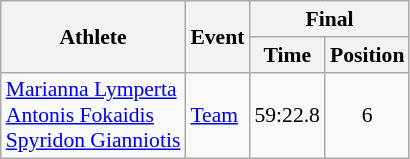<table class="wikitable" border="1" style="font-size:90%">
<tr>
<th rowspan=2>Athlete</th>
<th rowspan=2>Event</th>
<th colspan=2>Final</th>
</tr>
<tr>
<th>Time</th>
<th>Position</th>
</tr>
<tr>
<td rowspan=1><a href='#'>Marianna Lymperta</a><br><a href='#'>Antonis Fokaidis</a><br><a href='#'>Spyridon Gianniotis</a></td>
<td><a href='#'>Team</a></td>
<td align=center>59:22.8</td>
<td align=center>6</td>
</tr>
</table>
